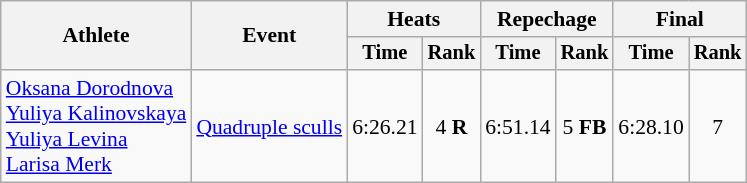<table class="wikitable" style="font-size:90%">
<tr>
<th rowspan="2">Athlete</th>
<th rowspan="2">Event</th>
<th colspan="2">Heats</th>
<th colspan="2">Repechage</th>
<th colspan="2">Final</th>
</tr>
<tr style="font-size:95%">
<th>Time</th>
<th>Rank</th>
<th>Time</th>
<th>Rank</th>
<th>Time</th>
<th>Rank</th>
</tr>
<tr align=center>
<td align=left><a href='#'>Oksana Dorodnova</a><br><a href='#'>Yuliya Kalinovskaya</a><br><a href='#'>Yuliya Levina</a><br><a href='#'>Larisa Merk</a></td>
<td align=left><a href='#'>Quadruple sculls</a></td>
<td>6:26.21</td>
<td>4 <strong>R</strong></td>
<td>6:51.14</td>
<td>5 <strong>FB</strong></td>
<td>6:28.10</td>
<td>7</td>
</tr>
</table>
